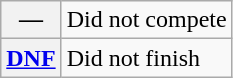<table class="wikitable">
<tr>
<th scope="row">—</th>
<td>Did not compete</td>
</tr>
<tr>
<th scope="row"><a href='#'>DNF</a></th>
<td>Did not finish</td>
</tr>
</table>
